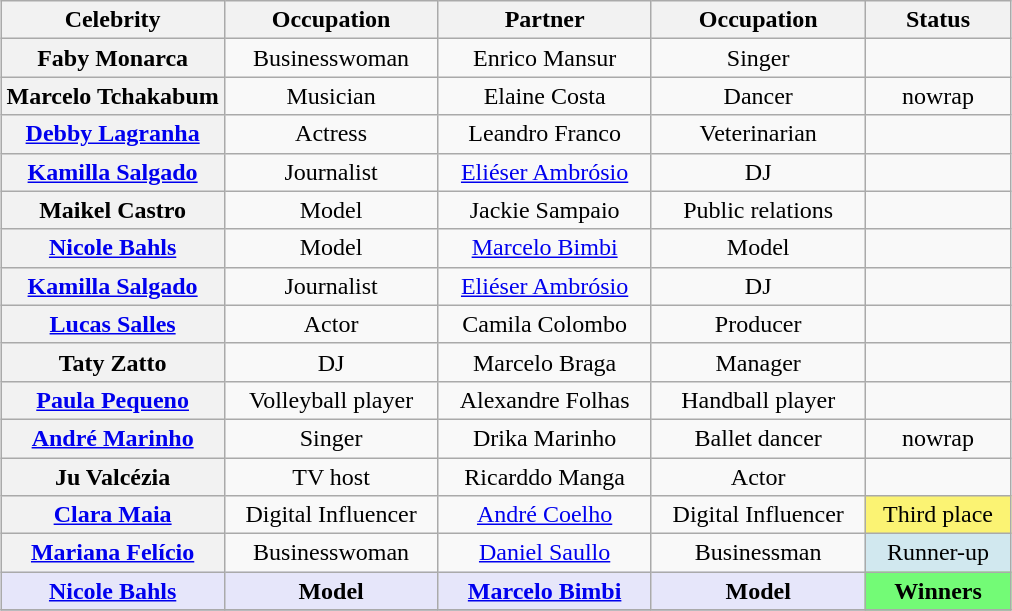<table class= "wikitable sortable" style="margin:1em auto; text-align: center;">
<tr>
<th width=135>Celebrity</th>
<th width=135>Occupation</th>
<th width=135>Partner</th>
<th width=135>Occupation</th>
<th width=090>Status</th>
</tr>
<tr>
<th>Faby Monarca</th>
<td>Businesswoman</td>
<td>Enrico Mansur</td>
<td>Singer</td>
<td></td>
</tr>
<tr>
<th nowrap>Marcelo Tchakabum</th>
<td>Musician</td>
<td>Elaine Costa</td>
<td>Dancer</td>
<td>nowrap </td>
</tr>
<tr>
<th><a href='#'>Debby Lagranha</a></th>
<td>Actress</td>
<td>Leandro Franco</td>
<td>Veterinarian</td>
<td></td>
</tr>
<tr>
<th><a href='#'>Kamilla Salgado</a><br></th>
<td>Journalist</td>
<td nowrap><a href='#'>Eliéser Ambrósio</a><br></td>
<td>DJ</td>
<td></td>
</tr>
<tr>
<th>Maikel Castro</th>
<td>Model</td>
<td>Jackie Sampaio</td>
<td>Public relations</td>
<td></td>
</tr>
<tr>
<th><a href='#'>Nicole Bahls</a><br></th>
<td>Model</td>
<td><a href='#'>Marcelo Bimbi</a><br></td>
<td>Model</td>
<td></td>
</tr>
<tr>
<th><a href='#'>Kamilla Salgado</a></th>
<td>Journalist</td>
<td nowrap><a href='#'>Eliéser Ambrósio</a></td>
<td>DJ</td>
<td></td>
</tr>
<tr>
<th><a href='#'>Lucas Salles</a></th>
<td>Actor</td>
<td>Camila Colombo</td>
<td>Producer</td>
<td></td>
</tr>
<tr>
<th>Taty Zatto</th>
<td>DJ</td>
<td>Marcelo Braga</td>
<td>Manager</td>
<td></td>
</tr>
<tr>
<th><a href='#'>Paula Pequeno</a></th>
<td>Volleyball player</td>
<td nowrap>Alexandre Folhas</td>
<td>Handball player</td>
<td></td>
</tr>
<tr>
<th><a href='#'>André Marinho</a></th>
<td>Singer</td>
<td>Drika Marinho</td>
<td>Ballet dancer</td>
<td>nowrap </td>
</tr>
<tr>
<th>Ju Valcézia</th>
<td>TV host</td>
<td>Ricarddo Manga</td>
<td>Actor</td>
<td></td>
</tr>
<tr>
<th><a href='#'>Clara Maia</a></th>
<td>Digital Influencer</td>
<td><a href='#'>André Coelho</a></td>
<td>Digital Influencer</td>
<td bgcolor=FBF373>Third place<br></td>
</tr>
<tr>
<th><a href='#'>Mariana Felício</a></th>
<td>Businesswoman</td>
<td><a href='#'>Daniel Saullo</a></td>
<td>Businessman</td>
<td bgcolor=D1E8EF>Runner-up<br></td>
</tr>
<tr>
<td bgcolor="E6E6FA"><strong><a href='#'>Nicole Bahls</a></strong></td>
<td bgcolor="E6E6FA"><strong>Model</strong></td>
<td bgcolor="E6E6FA"><strong><a href='#'>Marcelo Bimbi</a></strong></td>
<td bgcolor="E6E6FA"><strong>Model</strong></td>
<td bgcolor=73FB76><strong>Winners</strong><br></td>
</tr>
<tr>
</tr>
</table>
